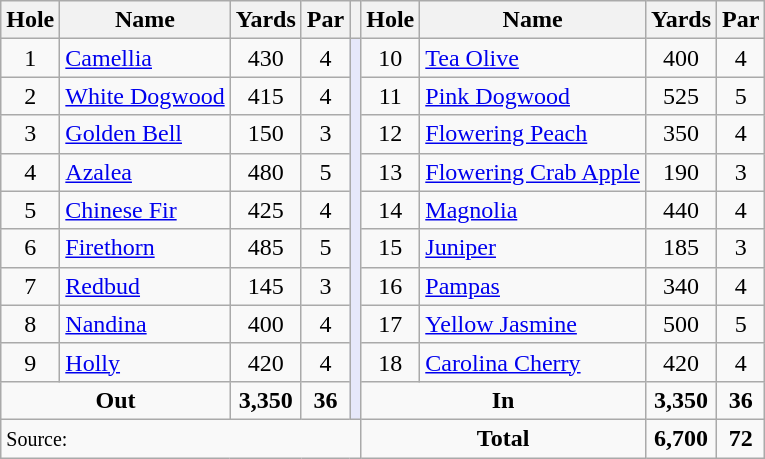<table class=wikitable style="text-align: center">
<tr>
<th>Hole</th>
<th>Name</th>
<th>Yards</th>
<th>Par</th>
<th></th>
<th>Hole</th>
<th>Name</th>
<th>Yards</th>
<th>Par</th>
</tr>
<tr>
<td>1</td>
<td align=left><a href='#'>Camellia</a></td>
<td>430</td>
<td>4</td>
<td rowspan=10 style="background:#E6E8FA;"></td>
<td>10</td>
<td align=left><a href='#'>Tea Olive</a></td>
<td>400</td>
<td>4</td>
</tr>
<tr>
<td>2</td>
<td align=left><a href='#'>White Dogwood</a></td>
<td>415</td>
<td>4</td>
<td>11</td>
<td align=left><a href='#'>Pink Dogwood</a></td>
<td>525</td>
<td>5</td>
</tr>
<tr>
<td>3</td>
<td align=left><a href='#'>Golden Bell</a></td>
<td>150</td>
<td>3</td>
<td>12</td>
<td align=left><a href='#'>Flowering Peach</a></td>
<td>350</td>
<td>4</td>
</tr>
<tr>
<td>4</td>
<td align=left><a href='#'>Azalea</a></td>
<td>480</td>
<td>5</td>
<td>13</td>
<td align=left><a href='#'>Flowering Crab Apple</a></td>
<td>190</td>
<td>3</td>
</tr>
<tr>
<td>5</td>
<td align=left><a href='#'>Chinese Fir</a></td>
<td>425</td>
<td>4</td>
<td>14</td>
<td align=left><a href='#'>Magnolia</a></td>
<td>440</td>
<td>4</td>
</tr>
<tr>
<td>6</td>
<td align=left><a href='#'>Firethorn</a></td>
<td>485</td>
<td>5</td>
<td>15</td>
<td align=left><a href='#'>Juniper</a></td>
<td>185</td>
<td>3</td>
</tr>
<tr>
<td>7</td>
<td align=left><a href='#'>Redbud</a></td>
<td>145</td>
<td>3</td>
<td>16</td>
<td align=left><a href='#'>Pampas</a></td>
<td>340</td>
<td>4</td>
</tr>
<tr>
<td>8</td>
<td align=left><a href='#'>Nandina</a></td>
<td>400</td>
<td>4</td>
<td>17</td>
<td align=left><a href='#'>Yellow Jasmine</a></td>
<td>500</td>
<td>5</td>
</tr>
<tr>
<td>9</td>
<td align=left><a href='#'>Holly</a></td>
<td>420</td>
<td>4</td>
<td>18</td>
<td align=left><a href='#'>Carolina Cherry</a></td>
<td>420</td>
<td>4</td>
</tr>
<tr>
<td colspan=2><strong>Out</strong></td>
<td><strong>3,350</strong></td>
<td><strong>36</strong></td>
<td colspan=2><strong>In</strong></td>
<td><strong>3,350</strong></td>
<td><strong>36</strong></td>
</tr>
<tr>
<td colspan=5 align=left><small>Source:</small></td>
<td colspan=2><strong>Total</strong></td>
<td><strong>6,700</strong></td>
<td><strong>72</strong></td>
</tr>
</table>
